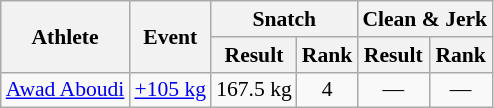<table class="wikitable" style="font-size:90%">
<tr>
<th rowspan="2">Athlete</th>
<th rowspan="2">Event</th>
<th colspan="2">Snatch</th>
<th colspan="2">Clean & Jerk</th>
</tr>
<tr>
<th>Result</th>
<th>Rank</th>
<th>Result</th>
<th>Rank</th>
</tr>
<tr align=center>
<td align=left><a href='#'>Awad Aboudi</a></td>
<td align=left><a href='#'>+105 kg</a></td>
<td>167.5 kg</td>
<td>4</td>
<td>—</td>
<td>—</td>
</tr>
</table>
